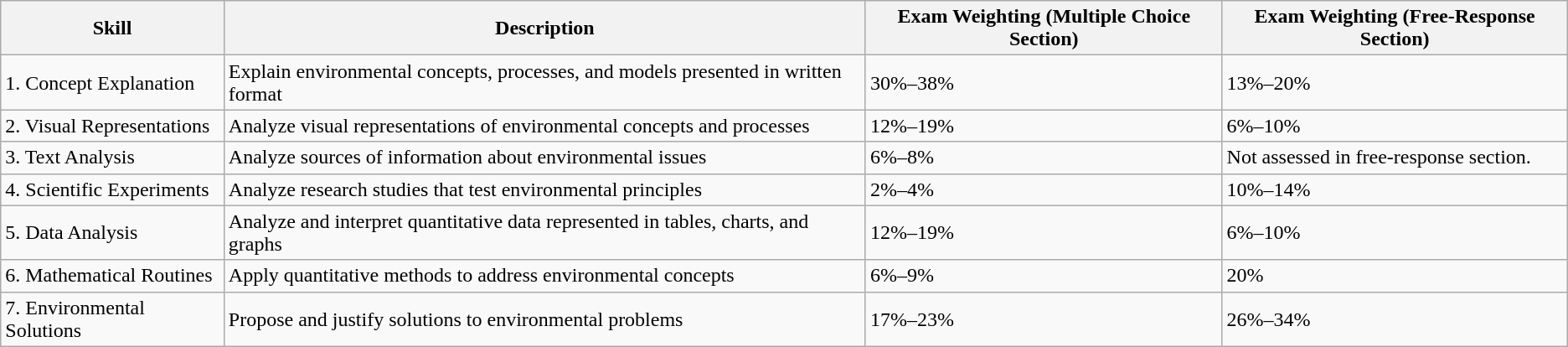<table class="wikitable">
<tr>
<th>Skill</th>
<th>Description</th>
<th>Exam Weighting (Multiple Choice Section)</th>
<th>Exam Weighting (Free-Response Section)</th>
</tr>
<tr>
<td>1. Concept Explanation</td>
<td>Explain environmental concepts, processes, and models presented in written format</td>
<td>30%–38%</td>
<td>13%–20%</td>
</tr>
<tr>
<td>2. Visual Representations</td>
<td>Analyze visual representations of environmental concepts and processes</td>
<td>12%–19%</td>
<td>6%–10%</td>
</tr>
<tr>
<td>3. Text Analysis</td>
<td>Analyze sources of information about environmental issues</td>
<td>6%–8%</td>
<td>Not assessed in free-response section.</td>
</tr>
<tr>
<td>4. Scientific Experiments</td>
<td>Analyze research studies that test environmental principles</td>
<td>2%–4%</td>
<td>10%–14%</td>
</tr>
<tr>
<td>5. Data Analysis</td>
<td>Analyze and interpret quantitative data represented in tables, charts, and graphs</td>
<td>12%–19%</td>
<td>6%–10%</td>
</tr>
<tr>
<td>6. Mathematical Routines</td>
<td>Apply quantitative methods to address environmental concepts</td>
<td>6%–9%</td>
<td>20%</td>
</tr>
<tr>
<td>7. Environmental Solutions</td>
<td>Propose and justify solutions to environmental problems</td>
<td>17%–23%</td>
<td>26%–34%</td>
</tr>
</table>
